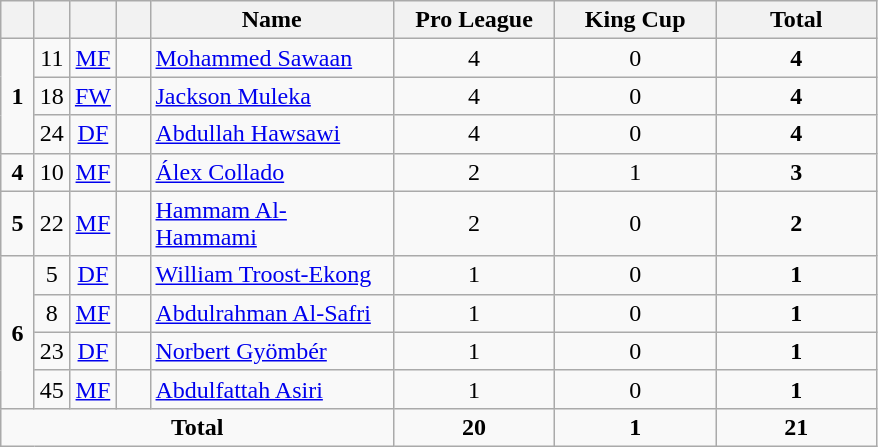<table class="wikitable" style="text-align:center">
<tr>
<th width=15></th>
<th width=15></th>
<th width=15></th>
<th width=15></th>
<th width=155>Name</th>
<th width=100>Pro League</th>
<th width=100>King Cup</th>
<th width=100>Total</th>
</tr>
<tr>
<td rowspan=3><strong>1</strong></td>
<td>11</td>
<td><a href='#'>MF</a></td>
<td></td>
<td align=left><a href='#'>Mohammed Sawaan</a></td>
<td>4</td>
<td>0</td>
<td><strong>4</strong></td>
</tr>
<tr>
<td>18</td>
<td><a href='#'>FW</a></td>
<td></td>
<td align=left><a href='#'>Jackson Muleka</a></td>
<td>4</td>
<td>0</td>
<td><strong>4</strong></td>
</tr>
<tr>
<td>24</td>
<td><a href='#'>DF</a></td>
<td></td>
<td align=left><a href='#'>Abdullah Hawsawi</a></td>
<td>4</td>
<td>0</td>
<td><strong>4</strong></td>
</tr>
<tr>
<td><strong>4</strong></td>
<td>10</td>
<td><a href='#'>MF</a></td>
<td></td>
<td align=left><a href='#'>Álex Collado</a></td>
<td>2</td>
<td>1</td>
<td><strong>3</strong></td>
</tr>
<tr>
<td><strong>5</strong></td>
<td>22</td>
<td><a href='#'>MF</a></td>
<td></td>
<td align=left><a href='#'>Hammam Al-Hammami</a></td>
<td>2</td>
<td>0</td>
<td><strong>2</strong></td>
</tr>
<tr>
<td rowspan=4><strong>6</strong></td>
<td>5</td>
<td><a href='#'>DF</a></td>
<td></td>
<td align=left><a href='#'>William Troost-Ekong</a></td>
<td>1</td>
<td>0</td>
<td><strong>1</strong></td>
</tr>
<tr>
<td>8</td>
<td><a href='#'>MF</a></td>
<td></td>
<td align=left><a href='#'>Abdulrahman Al-Safri</a></td>
<td>1</td>
<td>0</td>
<td><strong>1</strong></td>
</tr>
<tr>
<td>23</td>
<td><a href='#'>DF</a></td>
<td></td>
<td align=left><a href='#'>Norbert Gyömbér</a></td>
<td>1</td>
<td>0</td>
<td><strong>1</strong></td>
</tr>
<tr>
<td>45</td>
<td><a href='#'>MF</a></td>
<td></td>
<td align=left><a href='#'>Abdulfattah Asiri</a></td>
<td>1</td>
<td>0</td>
<td><strong>1</strong></td>
</tr>
<tr>
<td colspan=5><strong>Total</strong></td>
<td><strong>20</strong></td>
<td><strong>1</strong></td>
<td><strong>21</strong></td>
</tr>
</table>
